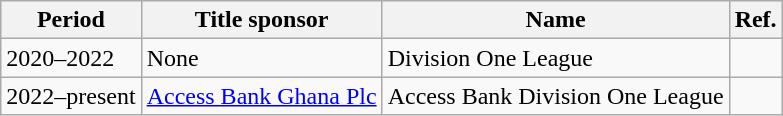<table class="wikitable">
<tr>
<th>Period</th>
<th>Title sponsor</th>
<th>Name</th>
<th>Ref.</th>
</tr>
<tr>
<td>2020–2022</td>
<td>None</td>
<td>Division One League</td>
<td></td>
</tr>
<tr>
<td>2022–present</td>
<td><a href='#'>Access Bank Ghana Plc</a></td>
<td>Access Bank Division One League</td>
<td></td>
</tr>
</table>
